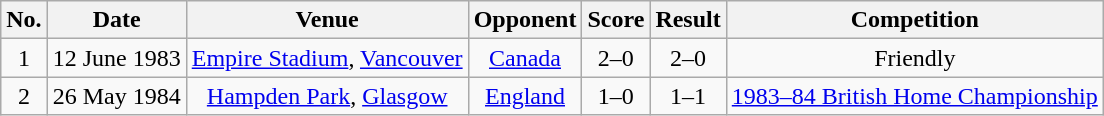<table class="wikitable sortable" style="text-align:center">
<tr>
<th>No.</th>
<th>Date</th>
<th>Venue</th>
<th>Opponent</th>
<th>Score</th>
<th>Result</th>
<th>Competition</th>
</tr>
<tr>
<td>1</td>
<td>12 June 1983</td>
<td><a href='#'>Empire Stadium</a>, <a href='#'>Vancouver</a></td>
<td><a href='#'>Canada</a></td>
<td>2–0</td>
<td>2–0</td>
<td>Friendly</td>
</tr>
<tr>
<td>2</td>
<td>26 May 1984</td>
<td><a href='#'>Hampden Park</a>, <a href='#'>Glasgow</a></td>
<td><a href='#'>England</a></td>
<td>1–0</td>
<td>1–1</td>
<td><a href='#'>1983–84 British Home Championship</a></td>
</tr>
</table>
